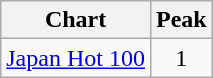<table class="wikitable">
<tr>
<th style="text-align:center;">Chart</th>
<th style="text-align:center;">Peak</th>
</tr>
<tr>
<td align="left"><a href='#'>Japan Hot 100</a></td>
<td style="text-align:center;">1</td>
</tr>
</table>
